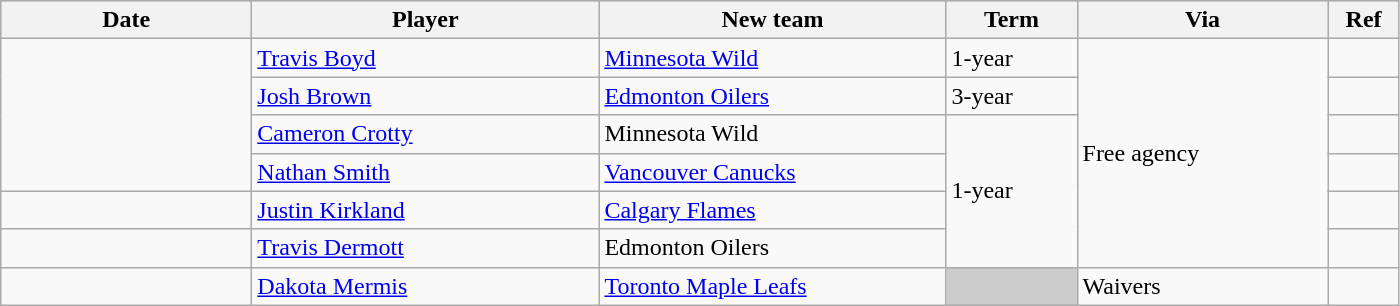<table class="wikitable">
<tr style="background:#ddd; text-align:center;">
<th style="width: 10em;">Date</th>
<th style="width: 14em;">Player</th>
<th style="width: 14em;">New team</th>
<th style="width: 5em;">Term</th>
<th style="width: 10em;">Via</th>
<th style="width: 2.5em;">Ref</th>
</tr>
<tr>
<td rowspan="4"></td>
<td><a href='#'>Travis Boyd</a></td>
<td><a href='#'>Minnesota Wild</a></td>
<td>1-year</td>
<td rowspan="6">Free agency</td>
<td></td>
</tr>
<tr>
<td><a href='#'>Josh Brown</a></td>
<td><a href='#'>Edmonton Oilers</a></td>
<td>3-year</td>
<td></td>
</tr>
<tr>
<td><a href='#'>Cameron Crotty</a></td>
<td>Minnesota Wild</td>
<td rowspan="4">1-year</td>
<td></td>
</tr>
<tr>
<td><a href='#'>Nathan Smith</a></td>
<td><a href='#'>Vancouver Canucks</a></td>
<td></td>
</tr>
<tr>
<td></td>
<td><a href='#'>Justin Kirkland</a></td>
<td><a href='#'>Calgary Flames</a></td>
<td></td>
</tr>
<tr>
<td></td>
<td><a href='#'>Travis Dermott</a></td>
<td>Edmonton Oilers</td>
<td></td>
</tr>
<tr>
<td></td>
<td><a href='#'>Dakota Mermis</a></td>
<td><a href='#'>Toronto Maple Leafs</a></td>
<td rowspan="3" style="background:#ccc;"></td>
<td rowspan="2">Waivers</td>
<td></td>
</tr>
</table>
